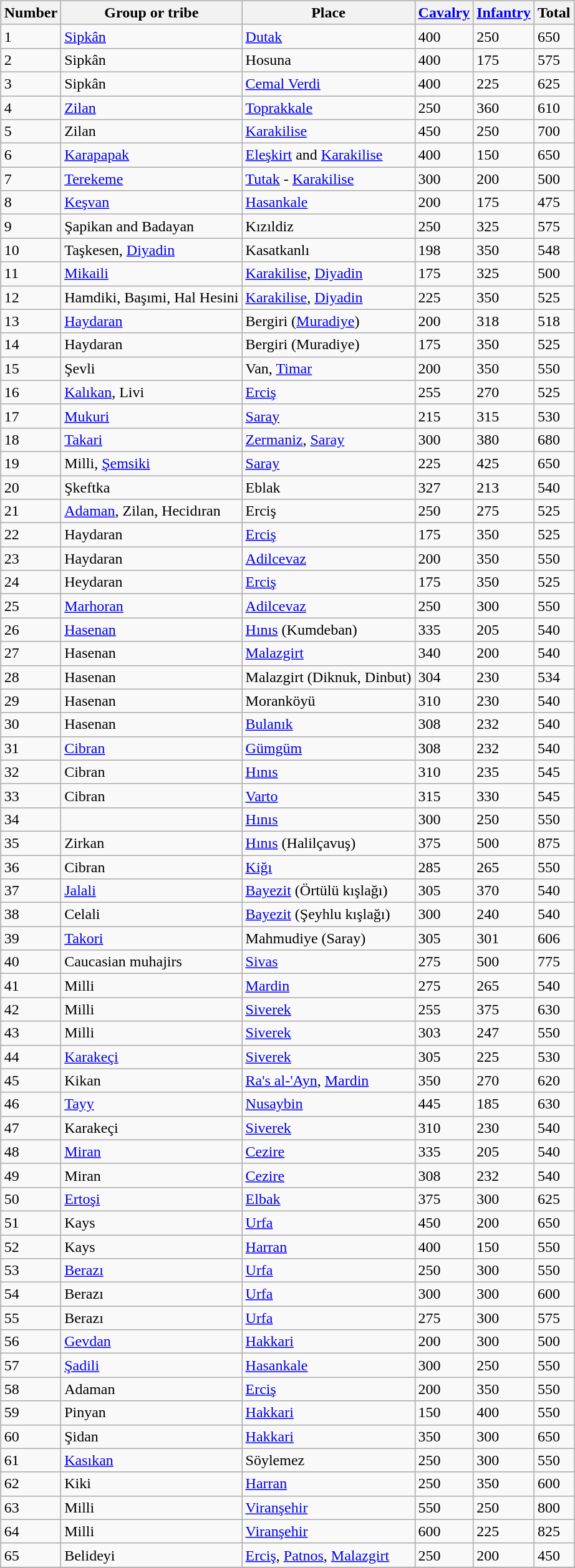<table>
<tr>
<td valign="top"><br><table class="wikitable sortable">
<tr class="hintergrundfarbe8">
<th>Number</th>
<th>Group or tribe</th>
<th>Place</th>
<th><a href='#'>Cavalry</a></th>
<th><a href='#'>Infantry</a></th>
<th>Total</th>
</tr>
<tr>
<td>1</td>
<td><a href='#'>Sipkân</a></td>
<td><a href='#'>Dutak</a></td>
<td>400</td>
<td>250</td>
<td>650</td>
</tr>
<tr>
<td>2</td>
<td>Sipkân</td>
<td>Hosuna</td>
<td>400</td>
<td>175</td>
<td>575</td>
</tr>
<tr>
<td>3</td>
<td>Sipkân</td>
<td><a href='#'>Cemal Verdi</a></td>
<td>400</td>
<td>225</td>
<td>625</td>
</tr>
<tr>
<td>4</td>
<td><a href='#'>Zilan</a></td>
<td><a href='#'>Toprakkale</a></td>
<td>250</td>
<td>360</td>
<td>610</td>
</tr>
<tr>
<td>5</td>
<td>Zilan</td>
<td><a href='#'>Karakilise</a></td>
<td>450</td>
<td>250</td>
<td>700</td>
</tr>
<tr>
<td>6</td>
<td><a href='#'>Karapapak</a></td>
<td><a href='#'>Eleşkirt</a> and <a href='#'>Karakilise</a></td>
<td>400</td>
<td>150</td>
<td>650</td>
</tr>
<tr>
<td>7</td>
<td><a href='#'>Terekeme</a></td>
<td><a href='#'>Tutak</a> - <a href='#'>Karakilise</a></td>
<td>300</td>
<td>200</td>
<td>500</td>
</tr>
<tr>
<td>8</td>
<td><a href='#'>Keşvan</a></td>
<td><a href='#'>Hasankale</a></td>
<td>200</td>
<td>175</td>
<td>475</td>
</tr>
<tr>
<td>9</td>
<td>Şapikan and Badayan</td>
<td>Kızıldiz</td>
<td>250</td>
<td>325</td>
<td>575</td>
</tr>
<tr>
<td>10</td>
<td>Taşkesen, <a href='#'>Diyadin</a></td>
<td>Kasatkanlı</td>
<td>198</td>
<td>350</td>
<td>548</td>
</tr>
<tr>
<td>11</td>
<td><a href='#'>Mikaili</a></td>
<td><a href='#'>Karakilise</a>, <a href='#'>Diyadin</a></td>
<td>175</td>
<td>325</td>
<td>500</td>
</tr>
<tr>
<td>12</td>
<td>Hamdiki, Başımi, Hal Hesini</td>
<td><a href='#'>Karakilise</a>, <a href='#'>Diyadin</a></td>
<td>225</td>
<td>350</td>
<td>525</td>
</tr>
<tr>
<td>13</td>
<td><a href='#'>Haydaran</a></td>
<td>Bergiri (<a href='#'>Muradiye</a>)</td>
<td>200</td>
<td>318</td>
<td>518</td>
</tr>
<tr>
<td>14</td>
<td>Haydaran</td>
<td>Bergiri (Muradiye)</td>
<td>175</td>
<td>350</td>
<td>525</td>
</tr>
<tr>
<td>15</td>
<td>Şevli</td>
<td>Van, <a href='#'>Timar</a></td>
<td>200</td>
<td>350</td>
<td>550</td>
</tr>
<tr>
<td>16</td>
<td><a href='#'>Kalıkan</a>, Livi</td>
<td><a href='#'>Erciş</a></td>
<td>255</td>
<td>270</td>
<td>525</td>
</tr>
<tr>
<td>17</td>
<td><a href='#'>Mukuri</a></td>
<td><a href='#'>Saray</a></td>
<td>215</td>
<td>315</td>
<td>530</td>
</tr>
<tr>
<td>18</td>
<td><a href='#'>Takari</a></td>
<td><a href='#'>Zermaniz</a>, <a href='#'>Saray</a></td>
<td>300</td>
<td>380</td>
<td>680</td>
</tr>
<tr>
<td>19</td>
<td>Milli, <a href='#'>Şemsiki</a></td>
<td><a href='#'>Saray</a></td>
<td>225</td>
<td>425</td>
<td>650</td>
</tr>
<tr>
<td>20</td>
<td>Şkeftka</td>
<td>Eblak</td>
<td>327</td>
<td>213</td>
<td>540</td>
</tr>
<tr>
<td>21</td>
<td><a href='#'>Adaman</a>, Zilan, Hecidıran</td>
<td>Erciş</td>
<td>250</td>
<td>275</td>
<td>525</td>
</tr>
<tr>
<td>22</td>
<td>Haydaran</td>
<td><a href='#'>Erciş</a></td>
<td>175</td>
<td>350</td>
<td>525</td>
</tr>
<tr>
<td>23</td>
<td>Haydaran</td>
<td><a href='#'>Adilcevaz</a></td>
<td>200</td>
<td>350</td>
<td>550</td>
</tr>
<tr>
<td>24</td>
<td>Heydaran</td>
<td><a href='#'>Erciş</a></td>
<td>175</td>
<td>350</td>
<td>525</td>
</tr>
<tr>
<td>25</td>
<td><a href='#'>Marhoran</a></td>
<td><a href='#'>Adilcevaz</a></td>
<td>250</td>
<td>300</td>
<td>550</td>
</tr>
<tr>
<td>26</td>
<td><a href='#'>Hasenan</a></td>
<td><a href='#'>Hınıs</a> (Kumdeban)</td>
<td>335</td>
<td>205</td>
<td>540</td>
</tr>
<tr>
<td>27</td>
<td>Hasenan</td>
<td><a href='#'>Malazgirt</a></td>
<td>340</td>
<td>200</td>
<td>540</td>
</tr>
<tr>
<td>28</td>
<td>Hasenan</td>
<td>Malazgirt (Diknuk, Dinbut)</td>
<td>304</td>
<td>230</td>
<td>534</td>
</tr>
<tr>
<td>29</td>
<td>Hasenan</td>
<td>Moranköyü</td>
<td>310</td>
<td>230</td>
<td>540</td>
</tr>
<tr>
<td>30</td>
<td>Hasenan</td>
<td><a href='#'>Bulanık</a></td>
<td>308</td>
<td>232</td>
<td>540</td>
</tr>
<tr>
<td>31</td>
<td><a href='#'>Cibran</a></td>
<td><a href='#'>Gümgüm</a></td>
<td>308</td>
<td>232</td>
<td>540</td>
</tr>
<tr>
<td>32</td>
<td>Cibran</td>
<td><a href='#'>Hınıs</a></td>
<td>310</td>
<td>235</td>
<td>545</td>
</tr>
<tr>
<td>33</td>
<td>Cibran</td>
<td><a href='#'>Varto</a></td>
<td>315</td>
<td>330</td>
<td>545</td>
</tr>
<tr>
<td>34</td>
<td></td>
<td><a href='#'>Hınıs</a></td>
<td>300</td>
<td>250</td>
<td>550</td>
</tr>
<tr>
<td>35</td>
<td>Zirkan</td>
<td><a href='#'>Hınıs</a> (Halilçavuş)</td>
<td>375</td>
<td>500</td>
<td>875</td>
</tr>
<tr>
<td>36</td>
<td>Cibran</td>
<td><a href='#'>Kiğı</a></td>
<td>285</td>
<td>265</td>
<td>550</td>
</tr>
<tr>
<td>37</td>
<td><a href='#'>Jalali</a></td>
<td><a href='#'>Bayezit</a> (Örtülü kışlağı)</td>
<td>305</td>
<td>370</td>
<td>540</td>
</tr>
<tr>
<td>38</td>
<td>Celali</td>
<td><a href='#'>Bayezit</a> (Şeyhlu kışlağı)</td>
<td>300</td>
<td>240</td>
<td>540</td>
</tr>
<tr>
<td>39</td>
<td><a href='#'>Takori</a></td>
<td>Mahmudiye (Saray)</td>
<td>305</td>
<td>301</td>
<td>606</td>
</tr>
<tr>
<td>40</td>
<td>Caucasian muhajirs</td>
<td><a href='#'>Sivas</a></td>
<td>275</td>
<td>500</td>
<td>775</td>
</tr>
<tr>
<td>41</td>
<td>Milli</td>
<td><a href='#'>Mardin</a></td>
<td>275</td>
<td>265</td>
<td>540</td>
</tr>
<tr>
<td>42</td>
<td>Milli</td>
<td><a href='#'>Siverek</a></td>
<td>255</td>
<td>375</td>
<td>630</td>
</tr>
<tr>
<td>43</td>
<td>Milli</td>
<td><a href='#'>Siverek</a></td>
<td>303</td>
<td>247</td>
<td>550</td>
</tr>
<tr>
<td>44</td>
<td><a href='#'>Karakeçi</a></td>
<td><a href='#'>Siverek</a></td>
<td>305</td>
<td>225</td>
<td>530</td>
</tr>
<tr>
<td>45</td>
<td>Kikan</td>
<td><a href='#'>Ra's al-'Ayn</a>, <a href='#'>Mardin</a></td>
<td>350</td>
<td>270</td>
<td>620</td>
</tr>
<tr>
<td>46</td>
<td><a href='#'>Tayy</a></td>
<td><a href='#'>Nusaybin</a></td>
<td>445</td>
<td>185</td>
<td>630</td>
</tr>
<tr>
<td>47</td>
<td>Karakeçi</td>
<td><a href='#'>Siverek</a></td>
<td>310</td>
<td>230</td>
<td>540</td>
</tr>
<tr>
<td>48</td>
<td><a href='#'>Miran</a></td>
<td><a href='#'>Cezire</a></td>
<td>335</td>
<td>205</td>
<td>540</td>
</tr>
<tr>
<td>49</td>
<td>Miran</td>
<td><a href='#'>Cezire</a></td>
<td>308</td>
<td>232</td>
<td>540</td>
</tr>
<tr>
<td>50</td>
<td><a href='#'>Ertoşi</a></td>
<td><a href='#'>Elbak</a></td>
<td>375</td>
<td>300</td>
<td>625</td>
</tr>
<tr>
<td>51</td>
<td>Kays</td>
<td><a href='#'>Urfa</a></td>
<td>450</td>
<td>200</td>
<td>650</td>
</tr>
<tr>
<td>52</td>
<td>Kays</td>
<td><a href='#'>Harran</a></td>
<td>400</td>
<td>150</td>
<td>550</td>
</tr>
<tr>
<td>53</td>
<td><a href='#'>Berazı</a></td>
<td><a href='#'>Urfa</a></td>
<td>250</td>
<td>300</td>
<td>550</td>
</tr>
<tr>
<td>54</td>
<td>Berazı</td>
<td><a href='#'>Urfa</a></td>
<td>300</td>
<td>300</td>
<td>600</td>
</tr>
<tr>
<td>55</td>
<td>Berazı</td>
<td><a href='#'>Urfa</a></td>
<td>275</td>
<td>300</td>
<td>575</td>
</tr>
<tr>
<td>56</td>
<td><a href='#'>Gevdan</a></td>
<td><a href='#'>Hakkari</a></td>
<td>200</td>
<td>300</td>
<td>500</td>
</tr>
<tr>
<td>57</td>
<td><a href='#'>Şadili</a></td>
<td><a href='#'>Hasankale</a></td>
<td>300</td>
<td>250</td>
<td>550</td>
</tr>
<tr>
<td>58</td>
<td>Adaman</td>
<td><a href='#'>Erciş</a></td>
<td>200</td>
<td>350</td>
<td>550</td>
</tr>
<tr>
<td>59</td>
<td>Pinyan</td>
<td><a href='#'>Hakkari</a></td>
<td>150</td>
<td>400</td>
<td>550</td>
</tr>
<tr>
<td>60</td>
<td>Şidan</td>
<td><a href='#'>Hakkari</a></td>
<td>350</td>
<td>300</td>
<td>650</td>
</tr>
<tr>
<td>61</td>
<td><a href='#'>Kasıkan</a></td>
<td>Söylemez</td>
<td>250</td>
<td>300</td>
<td>550</td>
</tr>
<tr>
<td>62</td>
<td>Kiki</td>
<td><a href='#'>Harran</a></td>
<td>250</td>
<td>350</td>
<td>600</td>
</tr>
<tr>
<td>63</td>
<td>Milli</td>
<td><a href='#'>Viranşehir</a></td>
<td>550</td>
<td>250</td>
<td>800</td>
</tr>
<tr>
<td>64</td>
<td>Milli</td>
<td><a href='#'>Viranşehir</a></td>
<td>600</td>
<td>225</td>
<td>825</td>
</tr>
<tr>
<td>65</td>
<td>Belideyi</td>
<td><a href='#'>Erciş</a>, <a href='#'>Patnos</a>, <a href='#'>Malazgirt</a></td>
<td>250</td>
<td>200</td>
<td>450</td>
</tr>
<tr>
</tr>
<tr>
</tr>
<tr>
</tr>
</table>
</td>
</tr>
</table>
